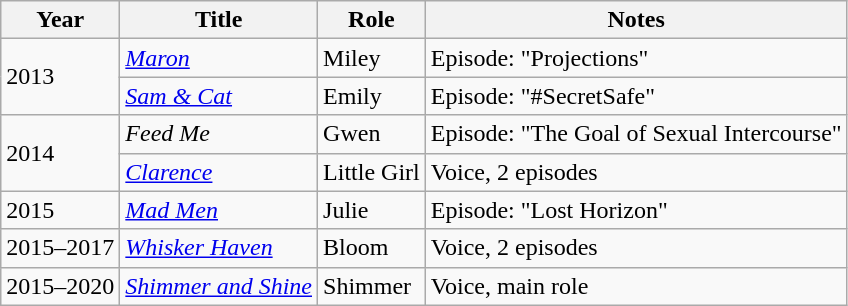<table class="wikitable sortable">
<tr>
<th>Year</th>
<th>Title</th>
<th>Role</th>
<th class="unsortable">Notes</th>
</tr>
<tr>
<td rowspan = "2">2013</td>
<td><em><a href='#'>Maron</a></em></td>
<td>Miley</td>
<td>Episode: "Projections"</td>
</tr>
<tr>
<td><em><a href='#'>Sam & Cat</a></em></td>
<td>Emily</td>
<td>Episode: "#SecretSafe"</td>
</tr>
<tr>
<td rowspan = "2">2014</td>
<td><em>Feed Me</em></td>
<td>Gwen</td>
<td>Episode: "The Goal of Sexual Intercourse"</td>
</tr>
<tr>
<td><em><a href='#'>Clarence</a></em></td>
<td>Little Girl</td>
<td>Voice, 2 episodes</td>
</tr>
<tr>
<td>2015</td>
<td><em><a href='#'>Mad Men</a></em></td>
<td>Julie</td>
<td>Episode: "Lost Horizon"</td>
</tr>
<tr>
<td>2015–2017</td>
<td><em><a href='#'>Whisker Haven</a></em></td>
<td>Bloom</td>
<td>Voice, 2 episodes</td>
</tr>
<tr>
<td>2015–2020</td>
<td><em><a href='#'>Shimmer and Shine</a></em></td>
<td>Shimmer</td>
<td>Voice, main role</td>
</tr>
</table>
